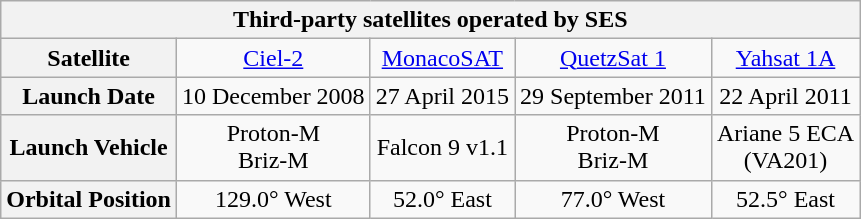<table class="wikitable" style="text-align:center">
<tr>
<th colspan=5>Third-party satellites operated by SES</th>
</tr>
<tr>
<th>Satellite</th>
<td><a href='#'>Ciel-2</a></td>
<td><a href='#'>MonacoSAT</a></td>
<td><a href='#'>QuetzSat 1</a></td>
<td><a href='#'>Yahsat 1A</a></td>
</tr>
<tr>
<th>Launch Date</th>
<td>10 December 2008</td>
<td>27 April 2015</td>
<td>29 September 2011</td>
<td>22 April 2011</td>
</tr>
<tr>
<th>Launch Vehicle</th>
<td>Proton-M<br>Briz-M</td>
<td>Falcon 9 v1.1</td>
<td>Proton-M<br>Briz-M</td>
<td>Ariane 5 ECA<br>(VA201)</td>
</tr>
<tr>
<th>Orbital Position</th>
<td>129.0° West</td>
<td>52.0° East</td>
<td>77.0° West</td>
<td>52.5° East</td>
</tr>
</table>
